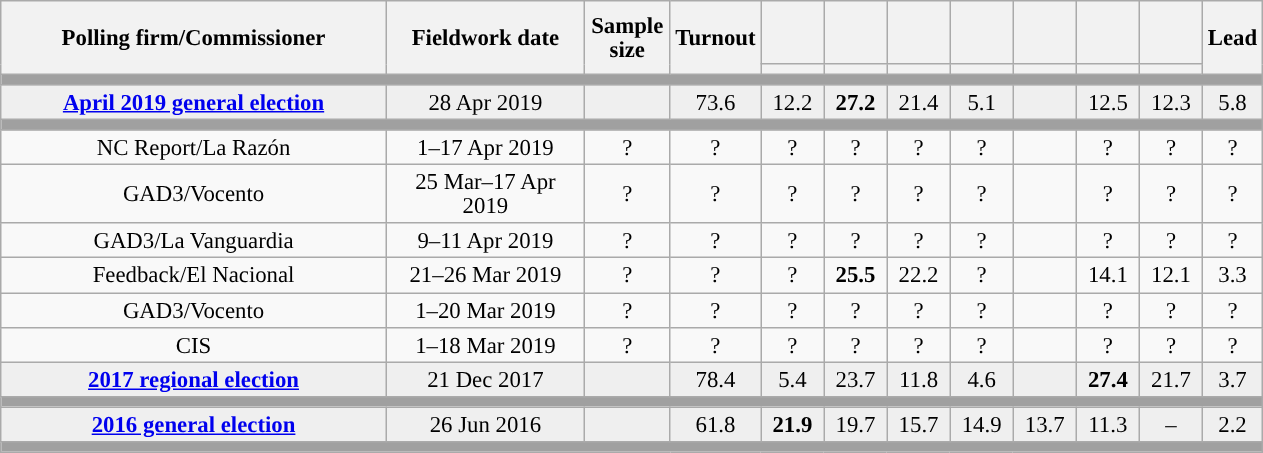<table class="wikitable collapsible collapsed" style="text-align:center; font-size:95%; line-height:16px;">
<tr style="height:42px;">
<th style="width:250px;" rowspan="2">Polling firm/Commissioner</th>
<th style="width:125px;" rowspan="2">Fieldwork date</th>
<th style="width:50px;" rowspan="2">Sample size</th>
<th style="width:45px;" rowspan="2">Turnout</th>
<th style="width:35px;"></th>
<th style="width:35px;"></th>
<th style="width:35px;"></th>
<th style="width:35px;"></th>
<th style="width:35px;"></th>
<th style="width:35px;"></th>
<th style="width:35px;"></th>
<th style="width:30px;" rowspan="2">Lead</th>
</tr>
<tr>
<th style="color:inherit;background:"></th>
<th style="color:inherit;background:"></th>
<th style="color:inherit;background:"></th>
<th style="color:inherit;background:"></th>
<th style="color:inherit;background:"></th>
<th style="color:inherit;background:"></th>
<th style="color:inherit;background:"></th>
</tr>
<tr>
<td colspan="12" style="background:#A0A0A0"></td>
</tr>
<tr style="background:#EFEFEF;">
<td><strong><a href='#'>April 2019 general election</a></strong></td>
<td>28 Apr 2019</td>
<td></td>
<td>73.6</td>
<td>12.2<br></td>
<td><strong>27.2</strong><br></td>
<td>21.4<br></td>
<td>5.1<br></td>
<td></td>
<td>12.5<br></td>
<td>12.3<br></td>
<td style="background:">5.8</td>
</tr>
<tr>
<td colspan="12" style="background:#A0A0A0"></td>
</tr>
<tr>
<td>NC Report/La Razón</td>
<td>1–17 Apr 2019</td>
<td>?</td>
<td>?</td>
<td>?<br></td>
<td>?<br></td>
<td>?<br></td>
<td>?<br></td>
<td></td>
<td>?<br></td>
<td>?<br></td>
<td style="background:">?</td>
</tr>
<tr>
<td>GAD3/Vocento</td>
<td>25 Mar–17 Apr 2019</td>
<td>?</td>
<td>?</td>
<td>?<br></td>
<td>?<br></td>
<td>?<br></td>
<td>?<br></td>
<td></td>
<td>?<br></td>
<td>?<br></td>
<td style="background:">?</td>
</tr>
<tr>
<td>GAD3/La Vanguardia</td>
<td>9–11 Apr 2019</td>
<td>?</td>
<td>?</td>
<td>?<br></td>
<td>?<br></td>
<td>?<br></td>
<td>?<br></td>
<td></td>
<td>?<br></td>
<td>?<br></td>
<td style="background:">?</td>
</tr>
<tr>
<td>Feedback/El Nacional</td>
<td>21–26 Mar 2019</td>
<td>?</td>
<td>?</td>
<td>?<br></td>
<td><strong>25.5</strong><br></td>
<td>22.2<br></td>
<td>?<br></td>
<td></td>
<td>14.1<br></td>
<td>12.1<br></td>
<td style="background:">3.3</td>
</tr>
<tr>
<td>GAD3/Vocento</td>
<td>1–20 Mar 2019</td>
<td>?</td>
<td>?</td>
<td>?<br></td>
<td>?<br></td>
<td>?<br></td>
<td>?<br></td>
<td></td>
<td>?<br></td>
<td>?<br></td>
<td style="background:">?</td>
</tr>
<tr>
<td>CIS</td>
<td>1–18 Mar 2019</td>
<td>?</td>
<td>?</td>
<td>?<br></td>
<td>?<br></td>
<td>?<br></td>
<td>?<br></td>
<td></td>
<td>?<br></td>
<td>?<br></td>
<td style="background:">?</td>
</tr>
<tr style="background:#EFEFEF;">
<td><strong><a href='#'>2017 regional election</a></strong></td>
<td>21 Dec 2017</td>
<td></td>
<td>78.4</td>
<td>5.4<br></td>
<td>23.7<br></td>
<td>11.8<br></td>
<td>4.6<br></td>
<td></td>
<td><strong>27.4</strong><br></td>
<td>21.7<br></td>
<td style="background:">3.7</td>
</tr>
<tr>
<td colspan="12" style="background:#A0A0A0"></td>
</tr>
<tr style="background:#EFEFEF;">
<td><strong><a href='#'>2016 general election</a></strong></td>
<td>26 Jun 2016</td>
<td></td>
<td>61.8</td>
<td><strong>21.9</strong><br></td>
<td>19.7<br></td>
<td>15.7<br></td>
<td>14.9<br></td>
<td>13.7<br></td>
<td>11.3<br></td>
<td>–</td>
<td style="background:">2.2</td>
</tr>
<tr>
<td colspan="12" style="background:#A0A0A0"></td>
</tr>
</table>
